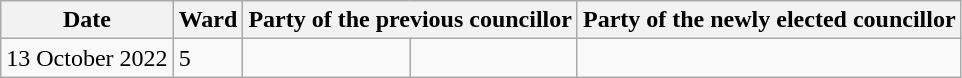<table class="wikitable">
<tr>
<th>Date</th>
<th>Ward</th>
<th colspan=2>Party of the previous councillor</th>
<th colspan=2>Party of the newly elected councillor</th>
</tr>
<tr>
<td>13 October 2022</td>
<td>5</td>
<td></td>
<td></td>
</tr>
</table>
